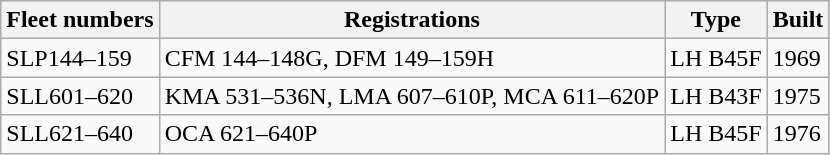<table class="wikitable">
<tr>
<th>Fleet numbers</th>
<th>Registrations</th>
<th>Type</th>
<th>Built</th>
</tr>
<tr>
<td>SLP144–159</td>
<td>CFM 144–148G, DFM 149–159H</td>
<td>LH B45F</td>
<td>1969</td>
</tr>
<tr>
<td>SLL601–620</td>
<td>KMA 531–536N, LMA 607–610P, MCA 611–620P</td>
<td>LH B43F</td>
<td>1975</td>
</tr>
<tr>
<td>SLL621–640</td>
<td>OCA 621–640P</td>
<td>LH B45F</td>
<td>1976</td>
</tr>
</table>
